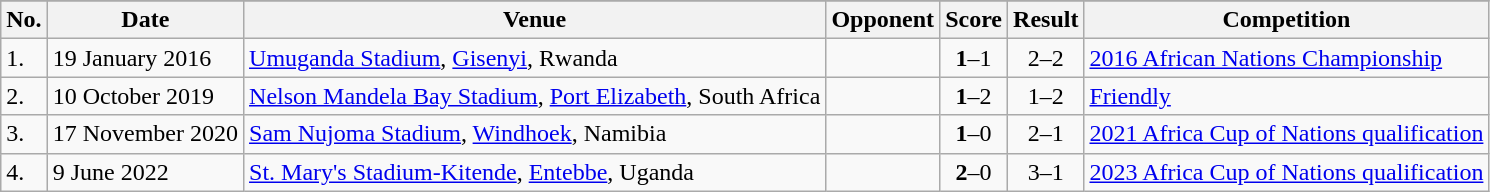<table class="wikitable plainrowheaders sortable">
<tr>
</tr>
<tr>
<th>No.</th>
<th>Date</th>
<th>Venue</th>
<th>Opponent</th>
<th>Score</th>
<th>Result</th>
<th>Competition</th>
</tr>
<tr>
<td>1.</td>
<td>19 January 2016</td>
<td><a href='#'>Umuganda Stadium</a>, <a href='#'>Gisenyi</a>, Rwanda</td>
<td></td>
<td align=center><strong>1</strong>–1</td>
<td align=center>2–2</td>
<td><a href='#'>2016 African Nations Championship</a></td>
</tr>
<tr>
<td>2.</td>
<td>10 October 2019</td>
<td><a href='#'>Nelson Mandela Bay Stadium</a>, <a href='#'>Port Elizabeth</a>, South Africa</td>
<td></td>
<td align=center><strong>1</strong>–2</td>
<td align=center>1–2</td>
<td><a href='#'>Friendly</a></td>
</tr>
<tr>
<td>3.</td>
<td>17 November 2020</td>
<td><a href='#'>Sam Nujoma Stadium</a>, <a href='#'>Windhoek</a>, Namibia</td>
<td></td>
<td align=center><strong>1</strong>–0</td>
<td align=center>2–1</td>
<td><a href='#'>2021 Africa Cup of Nations qualification</a></td>
</tr>
<tr>
<td>4.</td>
<td>9 June 2022</td>
<td><a href='#'>St. Mary's Stadium-Kitende</a>, <a href='#'>Entebbe</a>, Uganda</td>
<td></td>
<td align=center><strong>2</strong>–0</td>
<td align=center>3–1</td>
<td><a href='#'>2023 Africa Cup of Nations qualification</a></td>
</tr>
</table>
